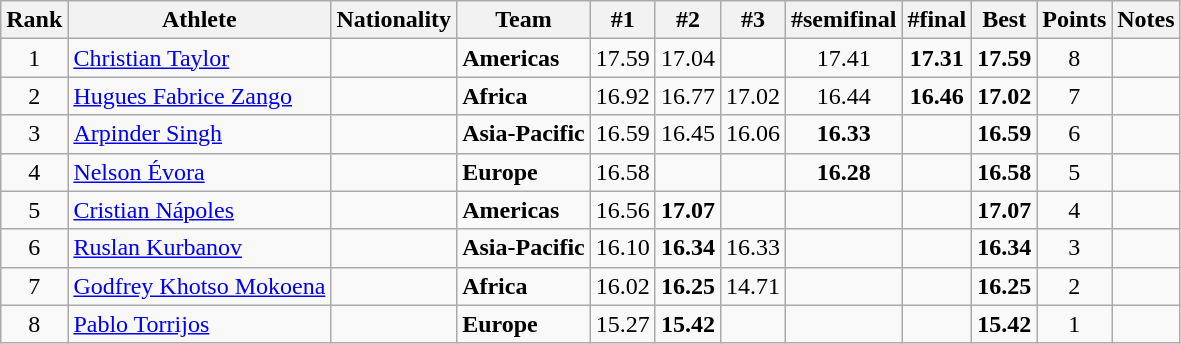<table class="wikitable sortable" style="text-align:center">
<tr>
<th>Rank</th>
<th>Athlete</th>
<th>Nationality</th>
<th>Team</th>
<th>#1</th>
<th>#2</th>
<th>#3</th>
<th>#semifinal</th>
<th>#final</th>
<th>Best</th>
<th>Points</th>
<th>Notes</th>
</tr>
<tr>
<td>1</td>
<td align="left"><a href='#'>Christian Taylor</a></td>
<td align=left></td>
<td align=left><strong>Americas</strong></td>
<td>17.59</td>
<td>17.04</td>
<td></td>
<td>17.41</td>
<td><strong>17.31</strong></td>
<td><strong>17.59</strong></td>
<td>8</td>
<td></td>
</tr>
<tr>
<td>2</td>
<td align="left"><a href='#'>Hugues Fabrice Zango</a></td>
<td align=left></td>
<td align=left><strong>Africa</strong></td>
<td>16.92</td>
<td>16.77</td>
<td>17.02</td>
<td>16.44</td>
<td><strong>16.46</strong></td>
<td><strong>17.02</strong></td>
<td>7</td>
<td><strong></strong></td>
</tr>
<tr>
<td>3</td>
<td align="left"><a href='#'>Arpinder Singh</a></td>
<td align=left></td>
<td align=left><strong>Asia-Pacific</strong></td>
<td>16.59</td>
<td>16.45</td>
<td>16.06</td>
<td><strong>16.33</strong></td>
<td></td>
<td><strong>16.59</strong></td>
<td>6</td>
<td></td>
</tr>
<tr>
<td>4</td>
<td align="left"><a href='#'>Nelson Évora</a></td>
<td align=left></td>
<td align=left><strong>Europe</strong></td>
<td>16.58</td>
<td></td>
<td></td>
<td><strong>16.28</strong></td>
<td></td>
<td><strong>16.58</strong></td>
<td>5</td>
<td></td>
</tr>
<tr>
<td>5</td>
<td align="left"><a href='#'>Cristian Nápoles</a></td>
<td align=left></td>
<td align=left><strong>Americas</strong></td>
<td>16.56</td>
<td><strong>17.07</strong></td>
<td></td>
<td></td>
<td></td>
<td><strong>17.07</strong></td>
<td>4</td>
<td></td>
</tr>
<tr>
<td>6</td>
<td align="left"><a href='#'>Ruslan Kurbanov</a></td>
<td align=left></td>
<td align=left><strong>Asia-Pacific</strong></td>
<td>16.10</td>
<td><strong>16.34</strong></td>
<td>16.33</td>
<td></td>
<td></td>
<td><strong>16.34</strong></td>
<td>3</td>
<td></td>
</tr>
<tr>
<td>7</td>
<td align="left"><a href='#'>Godfrey Khotso Mokoena</a></td>
<td align=left></td>
<td align=left><strong>Africa</strong></td>
<td>16.02</td>
<td><strong>16.25</strong></td>
<td>14.71</td>
<td></td>
<td></td>
<td><strong>16.25</strong></td>
<td>2</td>
<td></td>
</tr>
<tr>
<td>8</td>
<td align="left"><a href='#'>Pablo Torrijos</a></td>
<td align=left></td>
<td align=left><strong>Europe</strong></td>
<td>15.27</td>
<td><strong>15.42</strong></td>
<td></td>
<td></td>
<td></td>
<td><strong>15.42</strong></td>
<td>1</td>
<td></td>
</tr>
</table>
